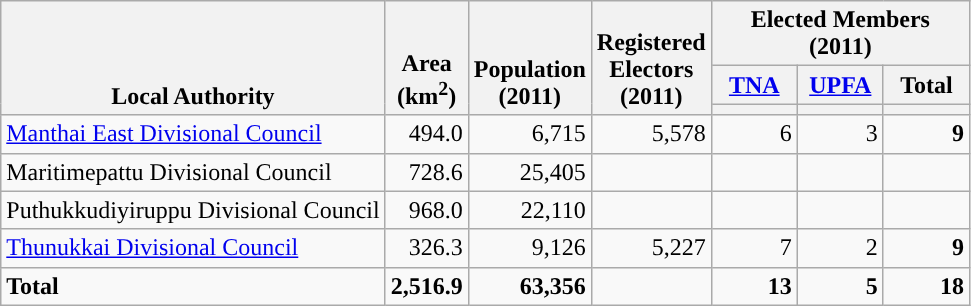<table class="wikitable" border="1" style="text-align:right;">
<tr>
<th style="vertical-align:bottom;" rowspan=3>Local Authority</th>
<th style="vertical-align:bottom;" rowspan=3>Area<br>(km<sup>2</sup>)<br></th>
<th style="vertical-align:bottom;" rowspan=3>Population<br>(2011)<br></th>
<th style="vertical-align:bottom;" rowspan=3>Registered<br>Electors<br>(2011)</th>
<th colspan=3>Elected Members<br>(2011)</th>
</tr>
<tr>
<th style="width:50px;"><a href='#'>TNA</a></th>
<th style="width:50px;"><a href='#'>UPFA</a></th>
<th style="width:50px;">Total</th>
</tr>
<tr>
<th style="background:"></th>
<th style="background:"></th>
<th></th>
</tr>
<tr>
<td align=left><a href='#'>Manthai East Divisional Council</a></td>
<td>494.0</td>
<td>6,715</td>
<td>5,578</td>
<td>6</td>
<td>3</td>
<td><strong>9</strong></td>
</tr>
<tr>
<td align=left>Maritimepattu Divisional Council</td>
<td>728.6</td>
<td>25,405</td>
<td></td>
<td></td>
<td></td>
<td></td>
</tr>
<tr>
<td align=left>Puthukkudiyiruppu Divisional Council</td>
<td>968.0</td>
<td>22,110</td>
<td></td>
<td></td>
<td></td>
<td></td>
</tr>
<tr>
<td align=left><a href='#'>Thunukkai Divisional Council</a></td>
<td>326.3</td>
<td>9,126</td>
<td>5,227</td>
<td>7</td>
<td>2</td>
<td><strong>9</strong></td>
</tr>
<tr style="font-weight:bold">
<td align=left>Total</td>
<td>2,516.9</td>
<td>63,356</td>
<td></td>
<td>13</td>
<td>5</td>
<td>18</td>
</tr>
</table>
